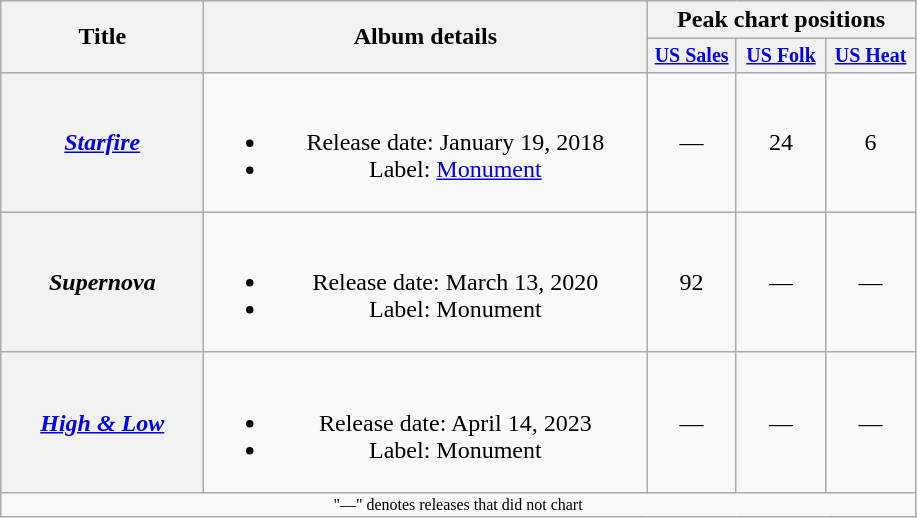<table class="wikitable plainrowheaders" style="text-align:center;">
<tr>
<th rowspan="2" style="width:8em;">Title</th>
<th rowspan="2" style="width:18em;">Album details</th>
<th colspan="3">Peak chart positions</th>
</tr>
<tr style="font-size:smaller;">
<th style="width:4em;"><a href='#'>US Sales</a><br></th>
<th style="width:4em;"><a href='#'>US Folk</a><br></th>
<th style="width:4em;"><a href='#'>US Heat</a><br></th>
</tr>
<tr>
<th scope="row"><em><a href='#'>Starfire</a></em></th>
<td><br><ul><li>Release date: January 19, 2018</li><li>Label: <a href='#'>Monument</a></li></ul></td>
<td>—</td>
<td>24</td>
<td>6</td>
</tr>
<tr>
<th scope="row"><em>Supernova</em></th>
<td><br><ul><li>Release date: March 13, 2020</li><li>Label: Monument</li></ul></td>
<td>92</td>
<td>—</td>
<td>—</td>
</tr>
<tr>
<th scope="row"><em><a href='#'>High & Low</a></em></th>
<td><br><ul><li>Release date: April 14, 2023</li><li>Label: Monument</li></ul></td>
<td>—</td>
<td>—</td>
<td>—</td>
</tr>
<tr>
<td colspan="10" style="font-size:8pt">"—" denotes releases that did not chart</td>
</tr>
</table>
